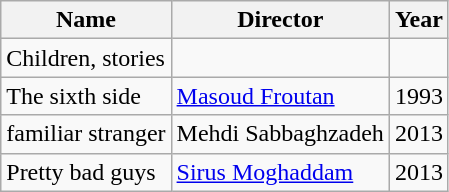<table class="wikitable">
<tr>
<th>Name</th>
<th>Director</th>
<th>Year</th>
</tr>
<tr>
<td>Children, stories</td>
<td></td>
<td></td>
</tr>
<tr>
<td>The sixth side</td>
<td><a href='#'>Masoud Froutan</a></td>
<td>1993</td>
</tr>
<tr>
<td>familiar stranger</td>
<td>Mehdi Sabbaghzadeh</td>
<td>2013</td>
</tr>
<tr>
<td>Pretty bad guys</td>
<td><a href='#'>Sirus Moghaddam</a></td>
<td>2013</td>
</tr>
</table>
